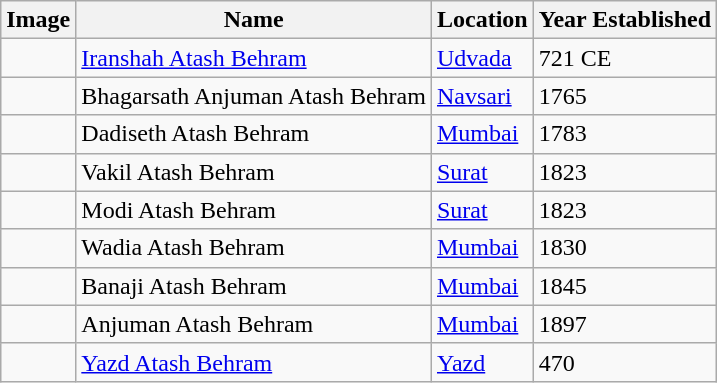<table class="wikitable">
<tr>
<th>Image</th>
<th>Name</th>
<th>Location</th>
<th>Year Established</th>
</tr>
<tr>
<td><br></td>
<td><a href='#'>Iranshah Atash Behram</a></td>
<td><a href='#'>Udvada</a></td>
<td>721 CE</td>
</tr>
<tr>
<td></td>
<td Navsari>Bhagarsath Anjuman Atash Behram</td>
<td><a href='#'>Navsari</a></td>
<td>1765</td>
</tr>
<tr>
<td></td>
<td>Dadiseth Atash Behram</td>
<td><a href='#'>Mumbai</a></td>
<td>1783</td>
</tr>
<tr>
<td></td>
<td>Vakil Atash Behram</td>
<td><a href='#'>Surat</a></td>
<td>1823</td>
</tr>
<tr>
<td></td>
<td>Modi Atash Behram</td>
<td><a href='#'>Surat</a></td>
<td>1823</td>
</tr>
<tr>
<td></td>
<td>Wadia Atash Behram</td>
<td><a href='#'>Mumbai</a></td>
<td>1830</td>
</tr>
<tr>
<td></td>
<td>Banaji Atash Behram</td>
<td><a href='#'>Mumbai</a></td>
<td>1845</td>
</tr>
<tr>
<td></td>
<td>Anjuman Atash Behram</td>
<td><a href='#'>Mumbai</a></td>
<td>1897</td>
</tr>
<tr>
<td></td>
<td><a href='#'>Yazd Atash Behram</a></td>
<td><a href='#'>Yazd</a></td>
<td>470</td>
</tr>
</table>
